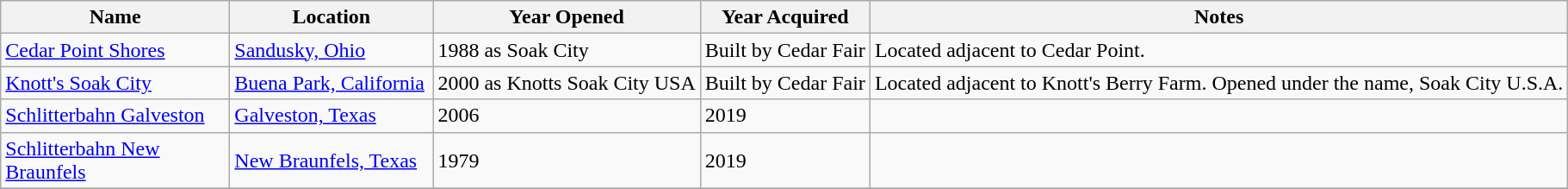<table class="wikitable sortable">
<tr>
<th style="width:170px;">Name</th>
<th style="width:150px;">Location</th>
<th>Year Opened</th>
<th>Year Acquired</th>
<th>Notes</th>
</tr>
<tr>
<td><a href='#'>Cedar Point Shores</a></td>
<td><a href='#'>Sandusky, Ohio</a></td>
<td>1988 as Soak City</td>
<td>Built by Cedar Fair</td>
<td>Located adjacent to Cedar Point.</td>
</tr>
<tr>
<td><a href='#'>Knott's Soak City</a></td>
<td><a href='#'>Buena Park, California</a></td>
<td>2000 as Knotts Soak City USA</td>
<td>Built by Cedar Fair</td>
<td>Located adjacent to Knott's Berry Farm. Opened under the name, Soak City U.S.A.<br></td>
</tr>
<tr>
<td><a href='#'>Schlitterbahn Galveston</a></td>
<td><a href='#'>Galveston, Texas</a></td>
<td>2006</td>
<td>2019 </td>
<td></td>
</tr>
<tr>
<td><a href='#'>Schlitterbahn New Braunfels</a></td>
<td><a href='#'>New Braunfels, Texas</a></td>
<td>1979</td>
<td>2019</td>
<td></td>
</tr>
<tr>
</tr>
</table>
